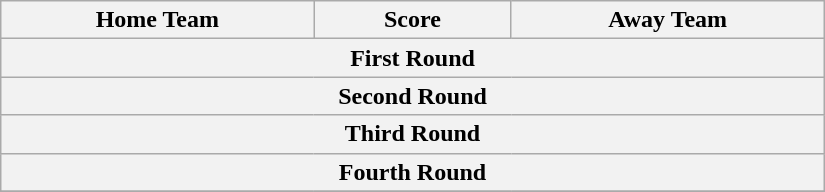<table class="wikitable" style="text-align: center; width:550px">
<tr>
<th scope="col" width="195px">Home Team</th>
<th scope="col" width="120px">Score</th>
<th scope="col" width="195px">Away Team</th>
</tr>
<tr>
<th colspan="3">First Round<br></th>
</tr>
<tr>
<th colspan="3">Second Round<br>


</th>
</tr>
<tr>
<th colspan="3">Third Round<br>
</th>
</tr>
<tr>
<th colspan="3">Fourth Round<br></th>
</tr>
<tr>
</tr>
</table>
